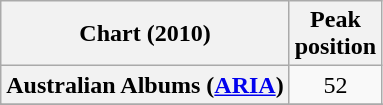<table class="wikitable plainrowheaders sortable">
<tr>
<th scope="col">Chart (2010)</th>
<th scope="col">Peak<br>position</th>
</tr>
<tr>
<th scope="row">Australian Albums (<a href='#'>ARIA</a>)</th>
<td align="center">52</td>
</tr>
<tr>
</tr>
<tr>
</tr>
<tr>
</tr>
<tr>
</tr>
<tr>
</tr>
<tr>
</tr>
<tr>
</tr>
<tr>
</tr>
<tr>
</tr>
<tr>
</tr>
<tr>
</tr>
<tr>
</tr>
<tr>
</tr>
<tr>
</tr>
<tr>
</tr>
<tr>
</tr>
<tr>
</tr>
<tr>
</tr>
<tr>
</tr>
</table>
